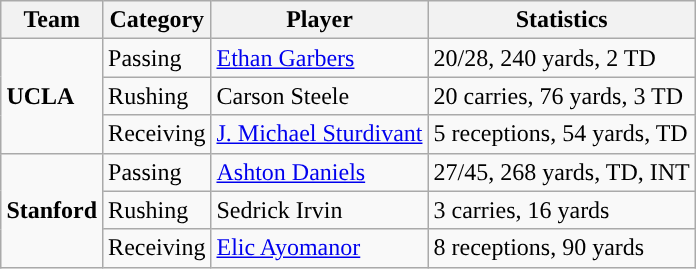<table class="wikitable" style="float: right;">
<tr>
<th>Team</th>
<th>Category</th>
<th>Player</th>
<th>Statistics</th>
</tr>
<tr>
<td rowspan=3><strong>UCLA</strong></td>
<td>Passing</td>
<td><a href='#'>Ethan Garbers</a></td>
<td>20/28, 240 yards, 2 TD</td>
</tr>
<tr>
<td>Rushing</td>
<td>Carson Steele</td>
<td>20 carries, 76 yards, 3 TD</td>
</tr>
<tr>
<td>Receiving</td>
<td><a href='#'>J. Michael Sturdivant</a></td>
<td>5 receptions, 54 yards, TD</td>
</tr>
<tr>
<td rowspan=3><strong>Stanford</strong></td>
<td>Passing</td>
<td><a href='#'>Ashton Daniels</a></td>
<td>27/45, 268 yards, TD, INT</td>
</tr>
<tr>
<td>Rushing</td>
<td>Sedrick Irvin</td>
<td>3 carries, 16 yards</td>
</tr>
<tr>
<td>Receiving</td>
<td><a href='#'>Elic Ayomanor</a></td>
<td>8 receptions, 90 yards</td>
</tr>
</table>
